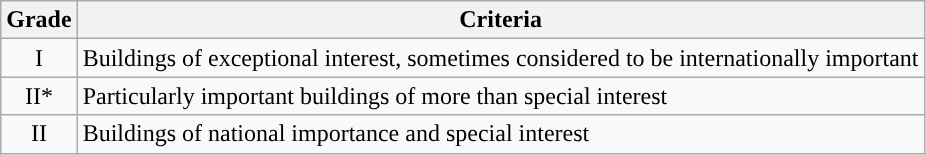<table class="wikitable">
<tr>
<th>Grade</th>
<th>Criteria</th>
</tr>
<tr>
<td align="center" >I</td>
<td>Buildings of exceptional interest, sometimes considered to be internationally important</td>
</tr>
<tr>
<td align="center" >II*</td>
<td>Particularly important buildings of more than special interest</td>
</tr>
<tr>
<td align="center" >II</td>
<td>Buildings of national importance and special interest</td>
</tr>
</table>
